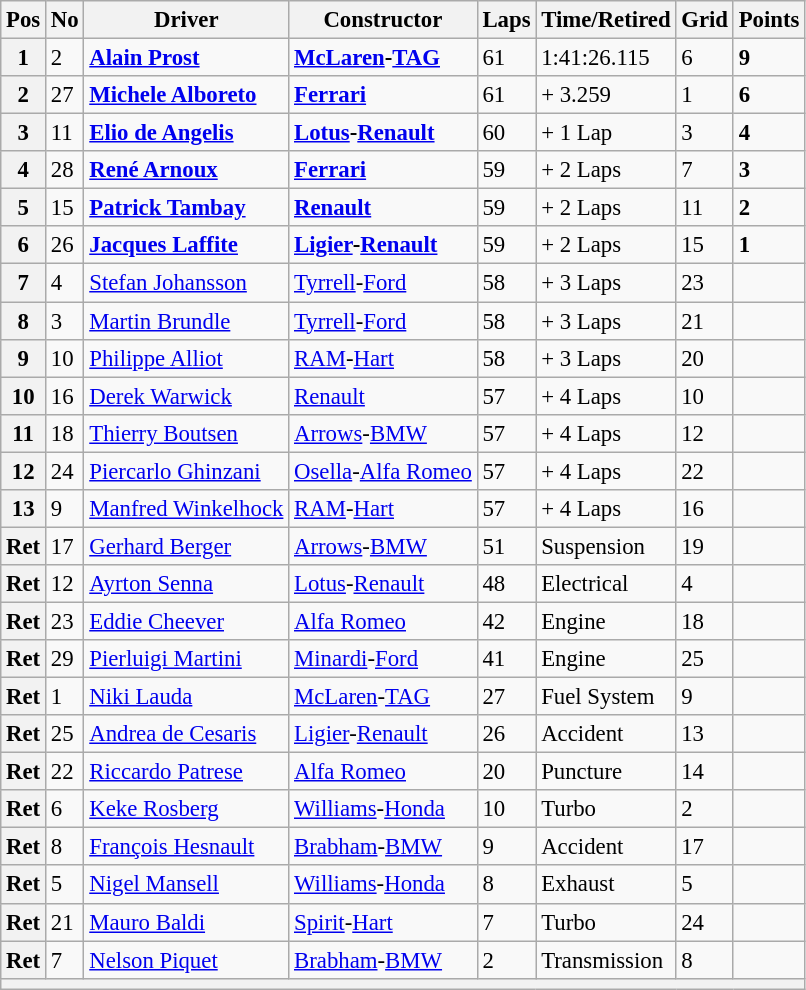<table class="wikitable sortable" style="font-size: 95%;">
<tr>
<th>Pos</th>
<th>No</th>
<th>Driver</th>
<th>Constructor</th>
<th>Laps</th>
<th>Time/Retired</th>
<th>Grid</th>
<th>Points</th>
</tr>
<tr>
<th>1</th>
<td>2</td>
<td> <strong><a href='#'>Alain Prost</a></strong></td>
<td><strong><a href='#'>McLaren</a>-<a href='#'>TAG</a></strong></td>
<td>61</td>
<td>1:41:26.115</td>
<td>6</td>
<td><strong>9</strong></td>
</tr>
<tr>
<th>2</th>
<td>27</td>
<td> <strong><a href='#'>Michele Alboreto</a></strong></td>
<td><strong><a href='#'>Ferrari</a></strong></td>
<td>61</td>
<td>+ 3.259</td>
<td>1</td>
<td><strong>6</strong></td>
</tr>
<tr>
<th>3</th>
<td>11</td>
<td> <strong><a href='#'>Elio de Angelis</a></strong></td>
<td><strong><a href='#'>Lotus</a>-<a href='#'>Renault</a></strong></td>
<td>60</td>
<td>+ 1 Lap</td>
<td>3</td>
<td><strong>4</strong></td>
</tr>
<tr>
<th>4</th>
<td>28</td>
<td> <strong><a href='#'>René Arnoux</a></strong></td>
<td><strong><a href='#'>Ferrari</a></strong></td>
<td>59</td>
<td>+ 2 Laps</td>
<td>7</td>
<td><strong>3</strong></td>
</tr>
<tr>
<th>5</th>
<td>15</td>
<td> <strong><a href='#'>Patrick Tambay</a></strong></td>
<td><strong><a href='#'>Renault</a></strong></td>
<td>59</td>
<td>+ 2 Laps</td>
<td>11</td>
<td><strong>2</strong></td>
</tr>
<tr>
<th>6</th>
<td>26</td>
<td> <strong><a href='#'>Jacques Laffite</a></strong></td>
<td><strong><a href='#'>Ligier</a>-<a href='#'>Renault</a></strong></td>
<td>59</td>
<td>+ 2 Laps</td>
<td>15</td>
<td><strong>1</strong></td>
</tr>
<tr>
<th>7</th>
<td>4</td>
<td> <a href='#'>Stefan Johansson</a></td>
<td><a href='#'>Tyrrell</a>-<a href='#'>Ford</a></td>
<td>58</td>
<td>+ 3 Laps</td>
<td>23</td>
<td> </td>
</tr>
<tr>
<th>8</th>
<td>3</td>
<td> <a href='#'>Martin Brundle</a></td>
<td><a href='#'>Tyrrell</a>-<a href='#'>Ford</a></td>
<td>58</td>
<td>+ 3 Laps</td>
<td>21</td>
<td> </td>
</tr>
<tr>
<th>9</th>
<td>10</td>
<td> <a href='#'>Philippe Alliot</a></td>
<td><a href='#'>RAM</a>-<a href='#'>Hart</a></td>
<td>58</td>
<td>+ 3 Laps</td>
<td>20</td>
<td> </td>
</tr>
<tr>
<th>10</th>
<td>16</td>
<td> <a href='#'>Derek Warwick</a></td>
<td><a href='#'>Renault</a></td>
<td>57</td>
<td>+ 4 Laps</td>
<td>10</td>
<td> </td>
</tr>
<tr>
<th>11</th>
<td>18</td>
<td> <a href='#'>Thierry Boutsen</a></td>
<td><a href='#'>Arrows</a>-<a href='#'>BMW</a></td>
<td>57</td>
<td>+ 4 Laps</td>
<td>12</td>
<td> </td>
</tr>
<tr>
<th>12</th>
<td>24</td>
<td> <a href='#'>Piercarlo Ghinzani</a></td>
<td><a href='#'>Osella</a>-<a href='#'>Alfa Romeo</a></td>
<td>57</td>
<td>+ 4 Laps</td>
<td>22</td>
<td> </td>
</tr>
<tr>
<th>13</th>
<td>9</td>
<td> <a href='#'>Manfred Winkelhock</a></td>
<td><a href='#'>RAM</a>-<a href='#'>Hart</a></td>
<td>57</td>
<td>+ 4 Laps</td>
<td>16</td>
<td> </td>
</tr>
<tr>
<th>Ret</th>
<td>17</td>
<td> <a href='#'>Gerhard Berger</a></td>
<td><a href='#'>Arrows</a>-<a href='#'>BMW</a></td>
<td>51</td>
<td>Suspension</td>
<td>19</td>
<td> </td>
</tr>
<tr>
<th>Ret</th>
<td>12</td>
<td> <a href='#'>Ayrton Senna</a></td>
<td><a href='#'>Lotus</a>-<a href='#'>Renault</a></td>
<td>48</td>
<td>Electrical</td>
<td>4</td>
<td> </td>
</tr>
<tr>
<th>Ret</th>
<td>23</td>
<td> <a href='#'>Eddie Cheever</a></td>
<td><a href='#'>Alfa Romeo</a></td>
<td>42</td>
<td>Engine</td>
<td>18</td>
<td> </td>
</tr>
<tr>
<th>Ret</th>
<td>29</td>
<td> <a href='#'>Pierluigi Martini</a></td>
<td><a href='#'>Minardi</a>-<a href='#'>Ford</a></td>
<td>41</td>
<td>Engine</td>
<td>25</td>
<td> </td>
</tr>
<tr>
<th>Ret</th>
<td>1</td>
<td> <a href='#'>Niki Lauda</a></td>
<td><a href='#'>McLaren</a>-<a href='#'>TAG</a></td>
<td>27</td>
<td>Fuel System</td>
<td>9</td>
<td> </td>
</tr>
<tr>
<th>Ret</th>
<td>25</td>
<td> <a href='#'>Andrea de Cesaris</a></td>
<td><a href='#'>Ligier</a>-<a href='#'>Renault</a></td>
<td>26</td>
<td>Accident</td>
<td>13</td>
<td> </td>
</tr>
<tr>
<th>Ret</th>
<td>22</td>
<td> <a href='#'>Riccardo Patrese</a></td>
<td><a href='#'>Alfa Romeo</a></td>
<td>20</td>
<td>Puncture</td>
<td>14</td>
<td> </td>
</tr>
<tr>
<th>Ret</th>
<td>6</td>
<td> <a href='#'>Keke Rosberg</a></td>
<td><a href='#'>Williams</a>-<a href='#'>Honda</a></td>
<td>10</td>
<td>Turbo</td>
<td>2</td>
<td> </td>
</tr>
<tr>
<th>Ret</th>
<td>8</td>
<td> <a href='#'>François Hesnault</a></td>
<td><a href='#'>Brabham</a>-<a href='#'>BMW</a></td>
<td>9</td>
<td>Accident</td>
<td>17</td>
<td> </td>
</tr>
<tr>
<th>Ret</th>
<td>5</td>
<td> <a href='#'>Nigel Mansell</a></td>
<td><a href='#'>Williams</a>-<a href='#'>Honda</a></td>
<td>8</td>
<td>Exhaust</td>
<td>5</td>
<td> </td>
</tr>
<tr>
<th>Ret</th>
<td>21</td>
<td> <a href='#'>Mauro Baldi</a></td>
<td><a href='#'>Spirit</a>-<a href='#'>Hart</a></td>
<td>7</td>
<td>Turbo</td>
<td>24</td>
<td> </td>
</tr>
<tr>
<th>Ret</th>
<td>7</td>
<td> <a href='#'>Nelson Piquet</a></td>
<td><a href='#'>Brabham</a>-<a href='#'>BMW</a></td>
<td>2</td>
<td>Transmission</td>
<td>8</td>
<td> </td>
</tr>
<tr>
<th colspan="8"></th>
</tr>
</table>
